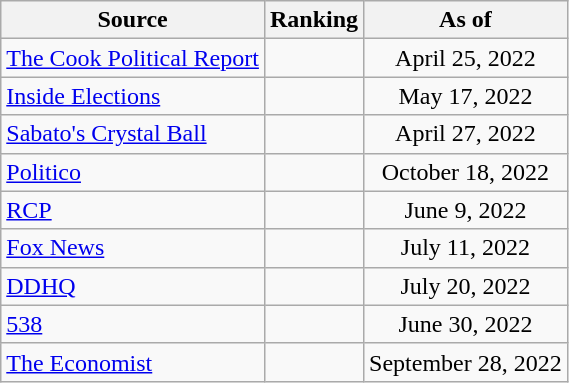<table class="wikitable" style="text-align:center">
<tr>
<th>Source</th>
<th>Ranking</th>
<th>As of</th>
</tr>
<tr>
<td align=left><a href='#'>The Cook Political Report</a></td>
<td></td>
<td>April 25, 2022</td>
</tr>
<tr>
<td align=left><a href='#'>Inside Elections</a></td>
<td></td>
<td>May 17, 2022</td>
</tr>
<tr>
<td align=left><a href='#'>Sabato's Crystal Ball</a></td>
<td></td>
<td>April 27, 2022</td>
</tr>
<tr>
<td align=left><a href='#'>Politico</a></td>
<td></td>
<td>October 18, 2022</td>
</tr>
<tr>
<td align="left"><a href='#'>RCP</a></td>
<td></td>
<td>June 9, 2022</td>
</tr>
<tr>
<td align=left><a href='#'>Fox News</a></td>
<td></td>
<td>July 11, 2022</td>
</tr>
<tr>
<td align="left"><a href='#'>DDHQ</a></td>
<td></td>
<td>July 20, 2022</td>
</tr>
<tr>
<td align="left"><a href='#'>538</a></td>
<td></td>
<td>June 30, 2022</td>
</tr>
<tr>
<td align="left"><a href='#'>The Economist</a></td>
<td></td>
<td>September 28, 2022</td>
</tr>
</table>
